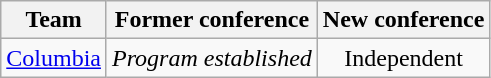<table class="wikitable">
<tr>
<th>Team</th>
<th>Former conference</th>
<th>New conference</th>
</tr>
<tr style="text-align:center;">
<td><a href='#'>Columbia</a></td>
<td><em>Program established</em></td>
<td>Independent</td>
</tr>
</table>
